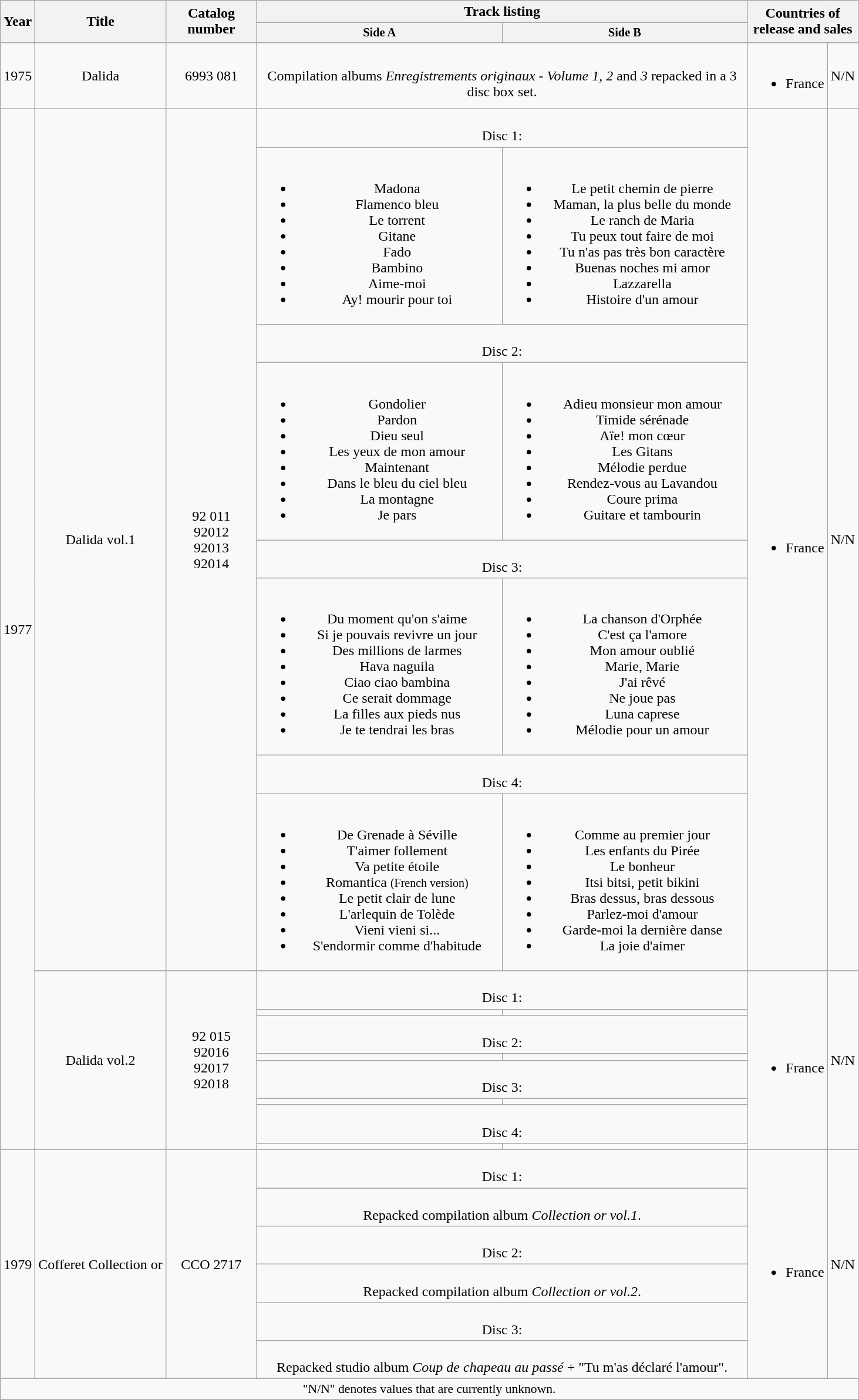<table class="wikitable collapsible" style="text-align:center;" border="1">
<tr>
<th scope="col" rowspan="2" style="width:1em;">Year</th>
<th rowspan="2">Title</th>
<th scope="col" rowspan="2" style="width:6em;">Catalog number</th>
<th scope="col" colspan="2">Track listing</th>
<th scope="col" colspan="2" rowspan="2" style="width:6em;">Countries of release and sales</th>
</tr>
<tr>
<th scope="col" style="width:20em;font-size:85%;">Side A</th>
<th scope="col" style="width:20em;font-size:85%;">Side B</th>
</tr>
<tr>
<td>1975</td>
<td>Dalida</td>
<td>6993 081</td>
<td colspan="2"><br>Compilation albums <em>Enregistrements originaux - Volume 1</em>, <em>2</em> and <em>3</em> repacked in a 3 disc box set.</td>
<td><br><ul><li>France</li></ul></td>
<td>N/N</td>
</tr>
<tr>
<td rowspan="16">1977</td>
<td rowspan="8">Dalida vol.1</td>
<td rowspan="8">92 011<br>92012<br>92013<br>92014</td>
<td colspan="2"><br>Disc 1:</td>
<td rowspan="8"><br><ul><li>France</li></ul></td>
<td rowspan="8">N/N</td>
</tr>
<tr>
<td><br><ul><li>Madona</li><li>Flamenco bleu</li><li>Le torrent</li><li>Gitane</li><li>Fado</li><li>Bambino</li><li>Aime-moi</li><li>Ay! mourir pour toi</li></ul></td>
<td><br><ul><li>Le petit chemin de pierre</li><li>Maman, la plus belle du monde</li><li>Le ranch de Maria</li><li>Tu peux tout faire de moi</li><li>Tu n'as pas très bon caractère</li><li>Buenas noches mi amor</li><li>Lazzarella</li><li>Histoire d'un amour</li></ul></td>
</tr>
<tr>
<td colspan="2"><br>Disc 2:</td>
</tr>
<tr>
<td><br><ul><li>Gondolier</li><li>Pardon</li><li>Dieu seul</li><li>Les yeux de mon amour</li><li>Maintenant</li><li>Dans le bleu du ciel bleu</li><li>La montagne</li><li>Je pars</li></ul></td>
<td><br><ul><li>Adieu monsieur mon amour</li><li>Timide sérénade</li><li>Aïe! mon cœur</li><li>Les Gitans</li><li>Mélodie perdue</li><li>Rendez-vous au Lavandou</li><li>Coure prima</li><li>Guitare et tambourin</li></ul></td>
</tr>
<tr>
<td colspan="2"><br>Disc 3:</td>
</tr>
<tr>
<td><br><ul><li>Du moment qu'on s'aime</li><li>Si je pouvais revivre un jour</li><li>Des millions de larmes</li><li>Hava naguila</li><li>Ciao ciao bambina</li><li>Ce serait dommage</li><li>La filles aux pieds nus</li><li>Je te tendrai les bras</li></ul></td>
<td><br><ul><li>La chanson d'Orphée</li><li>C'est ça l'amore</li><li>Mon amour oublié</li><li>Marie, Marie</li><li>J'ai rêvé</li><li>Ne joue pas</li><li>Luna caprese</li><li>Mélodie pour un amour</li></ul></td>
</tr>
<tr>
<td colspan="2"><br>Disc 4:</td>
</tr>
<tr>
<td><br><ul><li>De Grenade à Séville</li><li>T'aimer follement</li><li>Va petite étoile</li><li>Romantica <small>(French version)</small></li><li>Le petit clair de lune</li><li>L'arlequin de Tolède</li><li>Vieni vieni si...</li><li>S'endormir comme d'habitude</li></ul></td>
<td><br><ul><li>Comme au premier jour</li><li>Les enfants du Pirée</li><li>Le bonheur</li><li>Itsi bitsi, petit bikini</li><li>Bras dessus, bras dessous</li><li>Parlez-moi d'amour</li><li>Garde-moi la dernière danse</li><li>La joie d'aimer</li></ul></td>
</tr>
<tr>
<td rowspan="8">Dalida vol.2</td>
<td rowspan="8">92 015<br>92016<br>92017<br>92018</td>
<td colspan="2"><br>Disc 1:</td>
<td rowspan="8"><br><ul><li>France</li></ul></td>
<td rowspan="8">N/N</td>
</tr>
<tr>
<td></td>
<td></td>
</tr>
<tr>
<td colspan="2"><br>Disc 2:</td>
</tr>
<tr>
<td></td>
</tr>
<tr>
<td colspan="2"><br>Disc 3:</td>
</tr>
<tr>
<td></td>
</tr>
<tr>
<td colspan="2"><br>Disc 4:</td>
</tr>
<tr>
<td></td>
</tr>
<tr>
<td rowspan="6">1979</td>
<td rowspan="6">Cofferet Collection or</td>
<td rowspan="6">CCO 2717</td>
<td colspan="2"><br>Disc 1:</td>
<td rowspan="6"><br><ul><li>France</li></ul></td>
<td rowspan="6">N/N</td>
</tr>
<tr>
<td colspan="2"><br>Repacked compilation album <em>Collection or vol.1</em>.</td>
</tr>
<tr>
<td colspan="2"><br>Disc 2:</td>
</tr>
<tr>
<td colspan="2"><br>Repacked compilation album <em>Collection or vol.2</em>.</td>
</tr>
<tr>
<td colspan="2"><br>Disc 3:</td>
</tr>
<tr>
<td colspan="2"><br>Repacked studio album <em>Coup de chapeau au passé</em> + "Tu m'as déclaré l'amour".</td>
</tr>
<tr>
<td colspan="10" align="center" style="font-size:90%;">"N/N" denotes values that are currently unknown.</td>
</tr>
</table>
